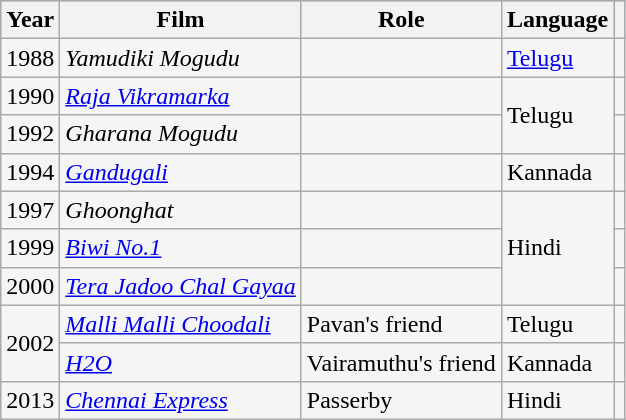<table class="wikitable sortable" style="background:#f5f5f5;">
<tr style="background:#B0C4DE;">
<th>Year</th>
<th>Film</th>
<th>Role</th>
<th>Language</th>
<th scope="col" class="unsortable" ></th>
</tr>
<tr>
<td>1988</td>
<td><em>Yamudiki Mogudu</em></td>
<td></td>
<td><a href='#'>Telugu</a></td>
<td></td>
</tr>
<tr>
<td>1990</td>
<td><em><a href='#'>Raja Vikramarka</a></em></td>
<td></td>
<td rowspan="2">Telugu</td>
<td></td>
</tr>
<tr>
<td>1992</td>
<td><em>Gharana Mogudu</em></td>
<td></td>
</tr>
<tr>
<td>1994</td>
<td><em><a href='#'>Gandugali</a></em></td>
<td></td>
<td>Kannada</td>
<td></td>
</tr>
<tr>
<td>1997</td>
<td><em>Ghoonghat</em></td>
<td></td>
<td rowspan="3">Hindi</td>
<td></td>
</tr>
<tr>
<td>1999</td>
<td><em><a href='#'>Biwi No.1</a></em></td>
<td></td>
<td></td>
</tr>
<tr>
<td>2000</td>
<td><em><a href='#'>Tera Jadoo Chal Gayaa</a></em></td>
<td></td>
<td></td>
</tr>
<tr>
<td rowspan="2">2002</td>
<td><em><a href='#'>Malli Malli Choodali</a></em></td>
<td>Pavan's friend</td>
<td>Telugu</td>
<td></td>
</tr>
<tr>
<td><em><a href='#'>H2O</a></em></td>
<td>Vairamuthu's friend</td>
<td>Kannada</td>
<td></td>
</tr>
<tr>
<td>2013</td>
<td><em><a href='#'>Chennai Express</a></em></td>
<td>Passerby</td>
<td>Hindi</td>
<td></td>
</tr>
</table>
